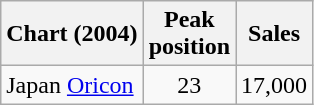<table class="wikitable">
<tr>
<th>Chart (2004)</th>
<th>Peak<br>position</th>
<th>Sales</th>
</tr>
<tr>
<td>Japan <a href='#'>Oricon</a></td>
<td align="center">23</td>
<td align="center">17,000</td>
</tr>
</table>
